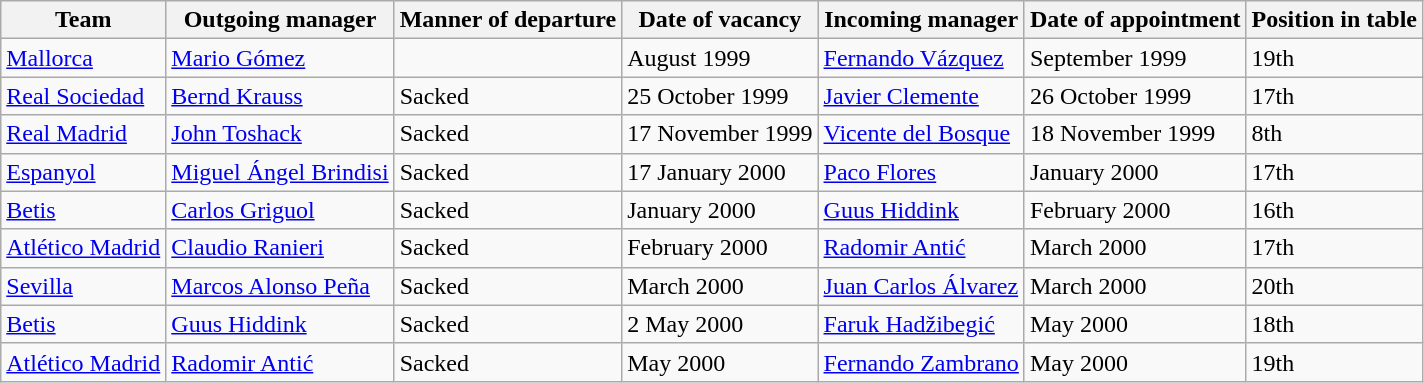<table class="wikitable sortable">
<tr>
<th>Team</th>
<th>Outgoing manager</th>
<th>Manner of departure</th>
<th>Date of vacancy</th>
<th>Incoming manager</th>
<th>Date of appointment</th>
<th>Position in table</th>
</tr>
<tr>
<td><a href='#'>Mallorca</a></td>
<td> <a href='#'>Mario Gómez</a></td>
<td></td>
<td>August 1999</td>
<td> <a href='#'>Fernando Vázquez</a></td>
<td>September 1999</td>
<td>19th</td>
</tr>
<tr>
<td><a href='#'>Real Sociedad</a></td>
<td> <a href='#'>Bernd Krauss</a></td>
<td>Sacked</td>
<td>25 October 1999</td>
<td> <a href='#'>Javier Clemente</a></td>
<td>26 October 1999</td>
<td>17th</td>
</tr>
<tr>
<td><a href='#'>Real Madrid</a></td>
<td> <a href='#'>John Toshack</a></td>
<td>Sacked</td>
<td>17 November 1999</td>
<td> <a href='#'>Vicente del Bosque</a></td>
<td>18 November 1999</td>
<td>8th</td>
</tr>
<tr>
<td><a href='#'>Espanyol</a></td>
<td> <a href='#'>Miguel Ángel Brindisi</a></td>
<td>Sacked</td>
<td>17 January 2000</td>
<td> <a href='#'>Paco Flores</a></td>
<td>January 2000</td>
<td>17th</td>
</tr>
<tr>
<td><a href='#'>Betis</a></td>
<td> <a href='#'>Carlos Griguol</a></td>
<td>Sacked</td>
<td>January 2000</td>
<td> <a href='#'>Guus Hiddink</a></td>
<td>February 2000</td>
<td>16th</td>
</tr>
<tr>
<td><a href='#'>Atlético Madrid</a></td>
<td> <a href='#'>Claudio Ranieri</a></td>
<td>Sacked</td>
<td>February 2000</td>
<td> <a href='#'>Radomir Antić</a></td>
<td>March 2000</td>
<td>17th</td>
</tr>
<tr>
<td><a href='#'>Sevilla</a></td>
<td> <a href='#'>Marcos Alonso Peña</a></td>
<td>Sacked</td>
<td>March 2000</td>
<td> <a href='#'>Juan Carlos Álvarez</a></td>
<td>March 2000</td>
<td>20th</td>
</tr>
<tr>
<td><a href='#'>Betis</a></td>
<td> <a href='#'>Guus Hiddink</a></td>
<td>Sacked</td>
<td>2 May 2000</td>
<td> <a href='#'>Faruk Hadžibegić</a></td>
<td>May 2000</td>
<td>18th</td>
</tr>
<tr>
<td><a href='#'>Atlético Madrid</a></td>
<td> <a href='#'>Radomir Antić</a></td>
<td>Sacked</td>
<td>May 2000</td>
<td> <a href='#'>Fernando Zambrano</a></td>
<td>May 2000</td>
<td>19th</td>
</tr>
</table>
